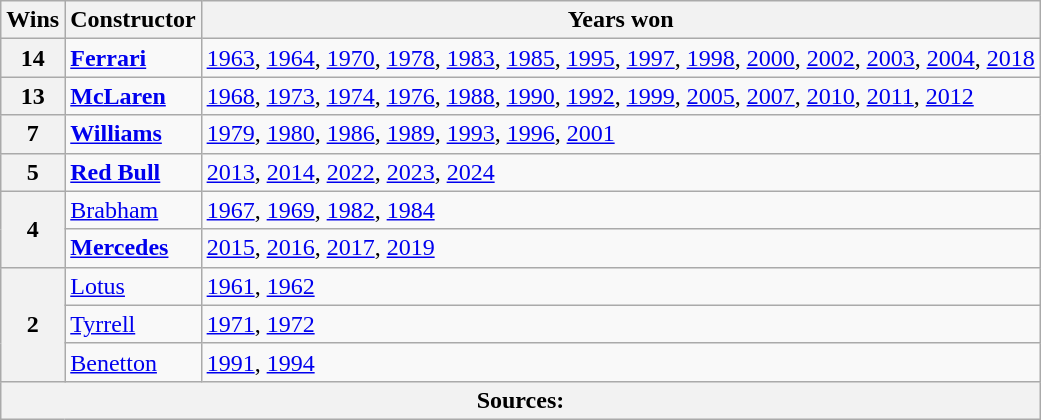<table class="wikitable">
<tr>
<th>Wins</th>
<th>Constructor</th>
<th>Years won</th>
</tr>
<tr>
<th>14</th>
<td> <strong><a href='#'>Ferrari</a></strong></td>
<td><span><a href='#'>1963</a></span>, <span><a href='#'>1964</a></span>, <a href='#'>1970</a>, <a href='#'>1978</a>, <a href='#'>1983</a>, <a href='#'>1985</a>, <a href='#'>1995</a>, <a href='#'>1997</a>, <a href='#'>1998</a>, <a href='#'>2000</a>, <a href='#'>2002</a>, <a href='#'>2003</a>, <a href='#'>2004</a>, <a href='#'>2018</a></td>
</tr>
<tr>
<th>13</th>
<td> <strong><a href='#'>McLaren</a></strong></td>
<td><a href='#'>1968</a>, <a href='#'>1973</a>, <a href='#'>1974</a>, <a href='#'>1976</a>, <a href='#'>1988</a>, <a href='#'>1990</a>, <a href='#'>1992</a>, <a href='#'>1999</a>, <a href='#'>2005</a>, <a href='#'>2007</a>, <a href='#'>2010</a>, <a href='#'>2011</a>, <a href='#'>2012</a></td>
</tr>
<tr>
<th>7</th>
<td> <strong><a href='#'>Williams</a></strong></td>
<td><a href='#'>1979</a>, <a href='#'>1980</a>, <a href='#'>1986</a>, <a href='#'>1989</a>, <a href='#'>1993</a>, <a href='#'>1996</a>, <a href='#'>2001</a></td>
</tr>
<tr>
<th>5</th>
<td> <strong><a href='#'>Red Bull</a></strong></td>
<td><a href='#'>2013</a>, <a href='#'>2014</a>, <a href='#'>2022</a>, <a href='#'>2023</a>, <a href='#'>2024</a></td>
</tr>
<tr>
<th rowspan=2>4</th>
<td> <a href='#'>Brabham</a></td>
<td><a href='#'>1967</a>, <a href='#'>1969</a>, <a href='#'>1982</a>, <a href='#'>1984</a></td>
</tr>
<tr>
<td> <strong><a href='#'>Mercedes</a></strong></td>
<td><a href='#'>2015</a>, <a href='#'>2016</a>, <a href='#'>2017</a>, <a href='#'>2019</a></td>
</tr>
<tr>
<th rowspan=3>2</th>
<td> <a href='#'>Lotus</a></td>
<td><span><a href='#'>1961</a></span>, <span><a href='#'>1962</a></span></td>
</tr>
<tr>
<td> <a href='#'>Tyrrell</a></td>
<td><a href='#'>1971</a>, <a href='#'>1972</a></td>
</tr>
<tr>
<td> <a href='#'>Benetton</a></td>
<td><a href='#'>1991</a>, <a href='#'>1994</a></td>
</tr>
<tr>
<th colspan=3>Sources:</th>
</tr>
</table>
